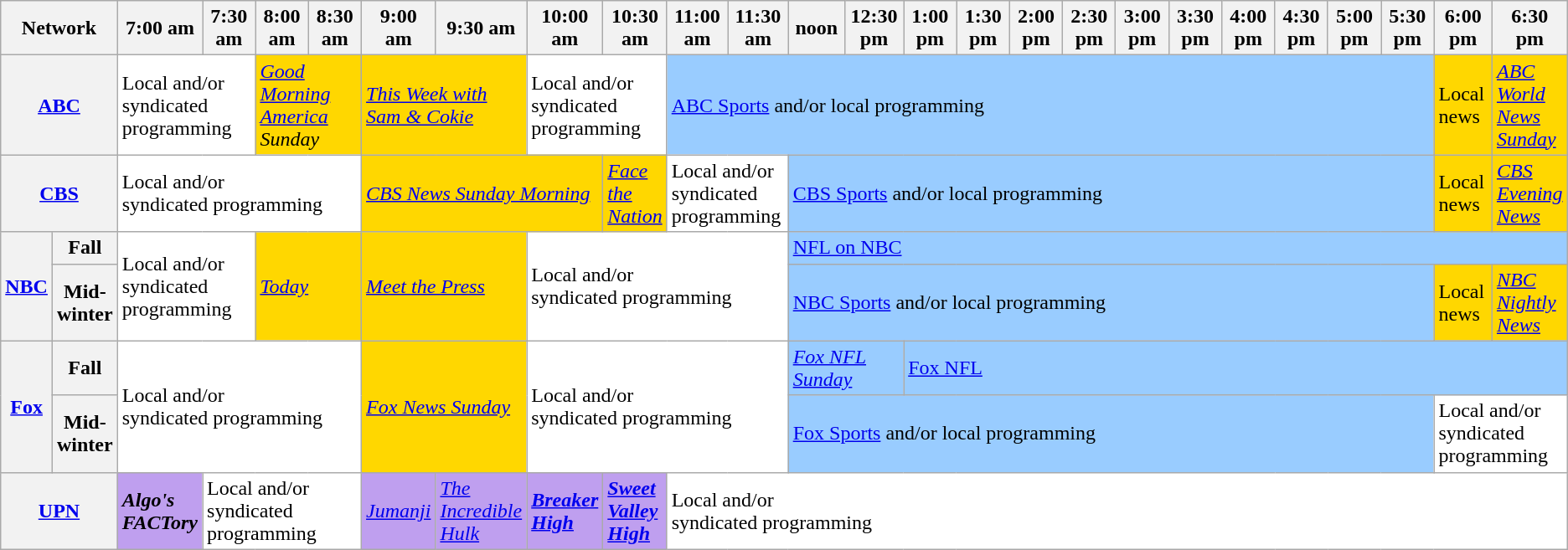<table class=wikitable>
<tr>
<th width="1.5%" bgcolor="#C0C0C0" colspan="2">Network</th>
<th width="4%" bgcolor="#C0C0C0">7:00 am</th>
<th width="4%" bgcolor="#C0C0C0">7:30 am</th>
<th width="4%" bgcolor="#C0C0C0">8:00 am</th>
<th width="4%" bgcolor="#C0C0C0">8:30 am</th>
<th width="4%" bgcolor="#C0C0C0">9:00 am</th>
<th width="4%" bgcolor="#C0C0C0">9:30 am</th>
<th width="4%" bgcolor="#C0C0C0">10:00 am</th>
<th width="4%" bgcolor="#C0C0C0">10:30 am</th>
<th width="4%" bgcolor="#C0C0C0">11:00 am</th>
<th width="4%" bgcolor="#C0C0C0">11:30 am</th>
<th width="4%" bgcolor="#C0C0C0">noon</th>
<th width="4%" bgcolor="#C0C0C0">12:30 pm</th>
<th width="4%" bgcolor="#C0C0C0">1:00 pm</th>
<th width="4%" bgcolor="#C0C0C0">1:30 pm</th>
<th width="4%" bgcolor="#C0C0C0">2:00 pm</th>
<th width="4%" bgcolor="#C0C0C0">2:30 pm</th>
<th width="4%" bgcolor="#C0C0C0">3:00 pm</th>
<th width="4%" bgcolor="#C0C0C0">3:30 pm</th>
<th width="4%" bgcolor="#C0C0C0">4:00 pm</th>
<th width="4%" bgcolor="#C0C0C0">4:30 pm</th>
<th width="4%" bgcolor="#C0C0C0">5:00 pm</th>
<th width="4%" bgcolor="#C0C0C0">5:30 pm</th>
<th width="4%" bgcolor="#C0C0C0">6:00 pm</th>
<th width="4%" bgcolor="#C0C0C0">6:30 pm</th>
</tr>
<tr>
<th bgcolor="#C0C0C0" colspan="2"><a href='#'>ABC</a></th>
<td bgcolor="white" colspan="2">Local and/or<br>syndicated programming</td>
<td bgcolor="gold" colspan="2"><em><a href='#'>Good Morning America</a> Sunday</em></td>
<td bgcolor="gold" colspan="2"><em><a href='#'>This Week with Sam & Cokie</a></em></td>
<td bgcolor="white" colspan="2">Local and/or<br>syndicated programming</td>
<td bgcolor="99ccff" colspan="14"><a href='#'>ABC Sports</a> and/or local programming</td>
<td bgcolor="gold">Local news</td>
<td bgcolor="gold"><em><a href='#'>ABC World News Sunday</a></em></td>
</tr>
<tr>
<th bgcolor="#C0C0C0" colspan="2"><a href='#'>CBS</a></th>
<td bgcolor="white" colspan="4">Local and/or<br>syndicated programming</td>
<td bgcolor="gold" colspan="3"><em><a href='#'>CBS News Sunday Morning</a></em></td>
<td bgcolor="gold" colspan="1"><em><a href='#'>Face the Nation</a></em></td>
<td bgcolor="white" colspan="2">Local and/or<br>syndicated programming</td>
<td bgcolor="99ccff" colspan="12"><a href='#'>CBS Sports</a> and/or local programming</td>
<td bgcolor="gold">Local news</td>
<td bgcolor="gold"><em><a href='#'>CBS Evening News</a></em></td>
</tr>
<tr>
<th bgcolor="#C0C0C0" rowspan="2"><a href='#'>NBC</a></th>
<th>Fall</th>
<td bgcolor="white" colspan="2" rowspan="2">Local and/or<br>syndicated programming</td>
<td bgcolor="gold" colspan="2" rowspan="2"><em><a href='#'>Today</a></em></td>
<td bgcolor="gold" colspan="2" rowspan="2"><em><a href='#'>Meet the Press</a></em></td>
<td bgcolor="white" colspan="4" rowspan="2">Local and/or<br>syndicated programming</td>
<td bgcolor="99ccff" colspan="14" rowspan="1"><a href='#'>NFL on NBC</a></td>
</tr>
<tr>
<th>Mid-winter</th>
<td bgcolor="99ccff" colspan="12" rowspan="1"><a href='#'>NBC Sports</a> and/or local programming</td>
<td bgcolor="gold" rowspan="1">Local news</td>
<td bgcolor="gold" rowspan="1"><em><a href='#'>NBC Nightly News</a></em></td>
</tr>
<tr>
<th bgcolor="#C0C0C0" rowspan="2"><a href='#'>Fox</a></th>
<th>Fall</th>
<td bgcolor="white" colspan="4" rowspan="2">Local and/or<br>syndicated programming</td>
<td bgcolor="gold" colspan="2" rowspan="2"><em><a href='#'>Fox News Sunday</a></em></td>
<td bgcolor="white" colspan="4" rowspan="2">Local and/or<br>syndicated programming</td>
<td bgcolor="99ccff" colspan="2"><em><a href='#'>Fox NFL Sunday</a></em></td>
<td bgcolor="99ccff" colspan="12"><a href='#'>Fox NFL</a></td>
</tr>
<tr>
<th>Mid-winter</th>
<td bgcolor="99ccff" colspan="12"><a href='#'>Fox Sports</a> and/or local programming</td>
<td bgcolor="white" colspan="2">Local and/or<br>syndicated programming</td>
</tr>
<tr>
<th bgcolor="#C0C0C0" colspan="2"><a href='#'>UPN</a></th>
<td bgcolor="bf9fef"><strong><em>Algo's FACTory</em></strong></td>
<td bgcolor="white" colspan="3">Local and/or<br>syndicated programming</td>
<td bgcolor="bf9fef"><em><a href='#'>Jumanji</a></em></td>
<td bgcolor="bf9fef"><em><a href='#'>The Incredible Hulk</a></em></td>
<td bgcolor="bf9fef"><strong><em><a href='#'>Breaker High</a></em></strong></td>
<td bgcolor="bf9fef"><strong><em><a href='#'>Sweet Valley High</a></em></strong></td>
<td bgcolor="white" colspan="18">Local and/or<br>syndicated programming</td>
</tr>
</table>
